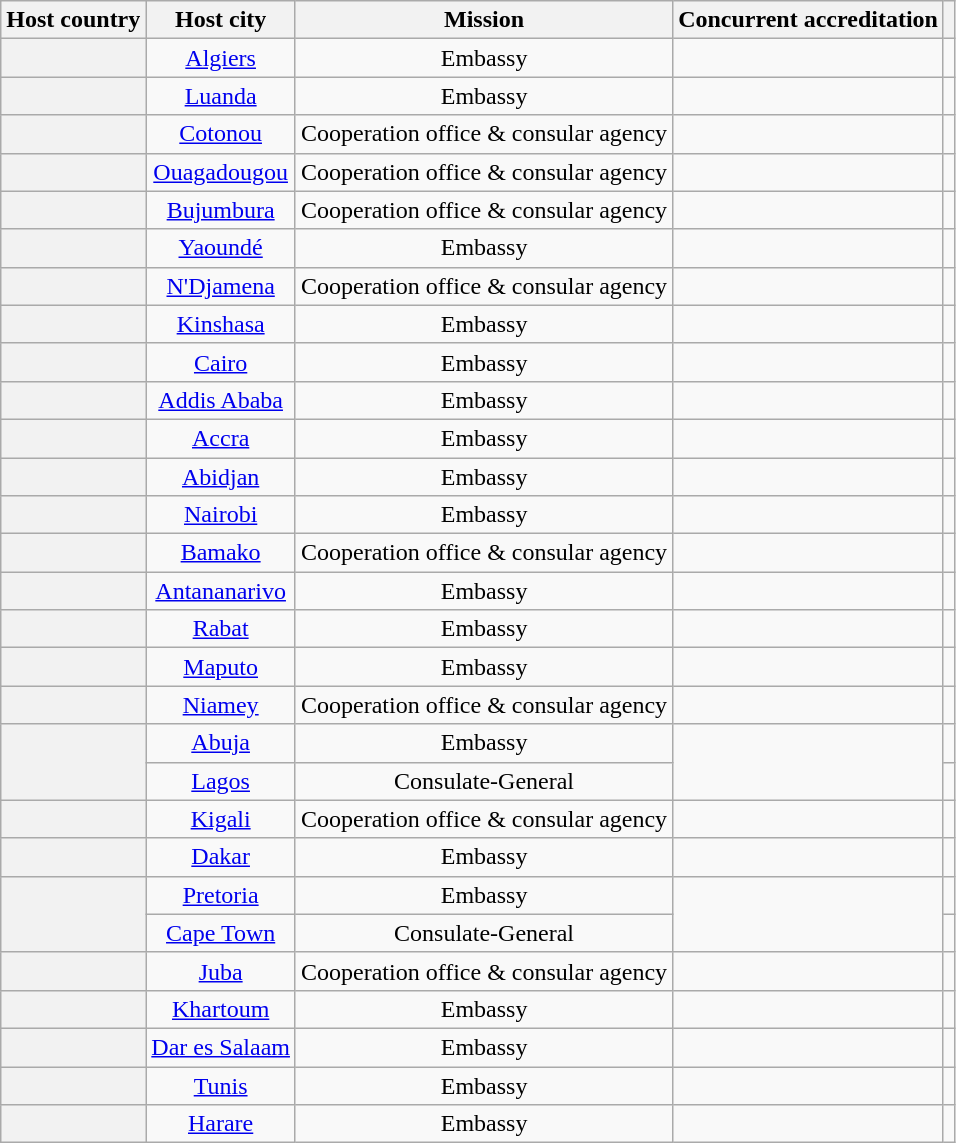<table class="wikitable plainrowheaders" style="text-align:center;">
<tr>
<th scope="col">Host country</th>
<th scope="col">Host city</th>
<th scope="col">Mission</th>
<th scope="col">Concurrent accreditation</th>
<th scope="col"></th>
</tr>
<tr>
<th scope="row"></th>
<td><a href='#'>Algiers</a></td>
<td>Embassy</td>
<td></td>
<td></td>
</tr>
<tr>
<th scope="row"></th>
<td><a href='#'>Luanda</a></td>
<td>Embassy</td>
<td></td>
<td></td>
</tr>
<tr>
<th scope="row"></th>
<td><a href='#'>Cotonou</a></td>
<td>Cooperation office & consular agency</td>
<td></td>
<td></td>
</tr>
<tr>
<th scope="row"></th>
<td><a href='#'>Ouagadougou</a></td>
<td>Cooperation office & consular agency</td>
<td></td>
<td></td>
</tr>
<tr>
<th scope="row"></th>
<td><a href='#'>Bujumbura</a></td>
<td>Cooperation office & consular agency</td>
<td></td>
<td></td>
</tr>
<tr>
<th scope="row"></th>
<td><a href='#'>Yaoundé</a></td>
<td>Embassy</td>
<td></td>
<td></td>
</tr>
<tr>
<th scope="row"></th>
<td><a href='#'>N'Djamena</a></td>
<td>Cooperation office & consular agency</td>
<td></td>
<td></td>
</tr>
<tr>
<th scope="row"></th>
<td><a href='#'>Kinshasa</a></td>
<td>Embassy</td>
<td></td>
<td></td>
</tr>
<tr>
<th scope="row"></th>
<td><a href='#'>Cairo</a></td>
<td>Embassy</td>
<td></td>
<td></td>
</tr>
<tr>
<th scope="row"></th>
<td><a href='#'>Addis Ababa</a></td>
<td>Embassy</td>
<td></td>
<td></td>
</tr>
<tr>
<th scope="row"></th>
<td><a href='#'>Accra</a></td>
<td>Embassy</td>
<td></td>
<td></td>
</tr>
<tr>
<th scope="row"></th>
<td><a href='#'>Abidjan</a></td>
<td>Embassy</td>
<td></td>
<td></td>
</tr>
<tr>
<th scope="row"></th>
<td><a href='#'>Nairobi</a></td>
<td>Embassy</td>
<td></td>
<td></td>
</tr>
<tr>
<th scope="row"></th>
<td><a href='#'>Bamako</a></td>
<td>Cooperation office & consular agency</td>
<td></td>
<td></td>
</tr>
<tr>
<th scope="row"></th>
<td><a href='#'>Antananarivo</a></td>
<td>Embassy</td>
<td></td>
<td></td>
</tr>
<tr>
<th scope="row"></th>
<td><a href='#'>Rabat</a></td>
<td>Embassy</td>
<td></td>
<td></td>
</tr>
<tr>
<th scope="row"></th>
<td><a href='#'>Maputo</a></td>
<td>Embassy</td>
<td></td>
<td></td>
</tr>
<tr>
<th scope="row"></th>
<td><a href='#'>Niamey</a></td>
<td>Cooperation office & consular agency</td>
<td></td>
<td></td>
</tr>
<tr>
<th scope="row" rowspan="2"></th>
<td><a href='#'>Abuja</a></td>
<td>Embassy</td>
<td rowspan="2"></td>
<td></td>
</tr>
<tr>
<td><a href='#'>Lagos</a></td>
<td>Consulate-General</td>
<td></td>
</tr>
<tr>
<th scope="row"></th>
<td><a href='#'>Kigali</a></td>
<td>Cooperation office & consular agency</td>
<td></td>
<td></td>
</tr>
<tr>
<th scope="row"></th>
<td><a href='#'>Dakar</a></td>
<td>Embassy</td>
<td></td>
<td></td>
</tr>
<tr>
<th scope="row" rowspan="2"></th>
<td><a href='#'>Pretoria</a></td>
<td>Embassy</td>
<td rowspan="2"></td>
<td></td>
</tr>
<tr>
<td><a href='#'>Cape Town</a></td>
<td>Consulate-General</td>
<td></td>
</tr>
<tr>
<th scope="row"></th>
<td><a href='#'>Juba</a></td>
<td>Cooperation office & consular agency</td>
<td></td>
<td></td>
</tr>
<tr>
<th scope="row"></th>
<td><a href='#'>Khartoum</a></td>
<td>Embassy</td>
<td></td>
<td></td>
</tr>
<tr>
<th scope="row"></th>
<td><a href='#'>Dar es Salaam</a></td>
<td>Embassy</td>
<td></td>
<td></td>
</tr>
<tr>
<th scope="row"></th>
<td><a href='#'>Tunis</a></td>
<td>Embassy</td>
<td></td>
<td></td>
</tr>
<tr>
<th scope="row"></th>
<td><a href='#'>Harare</a></td>
<td>Embassy</td>
<td></td>
<td></td>
</tr>
</table>
